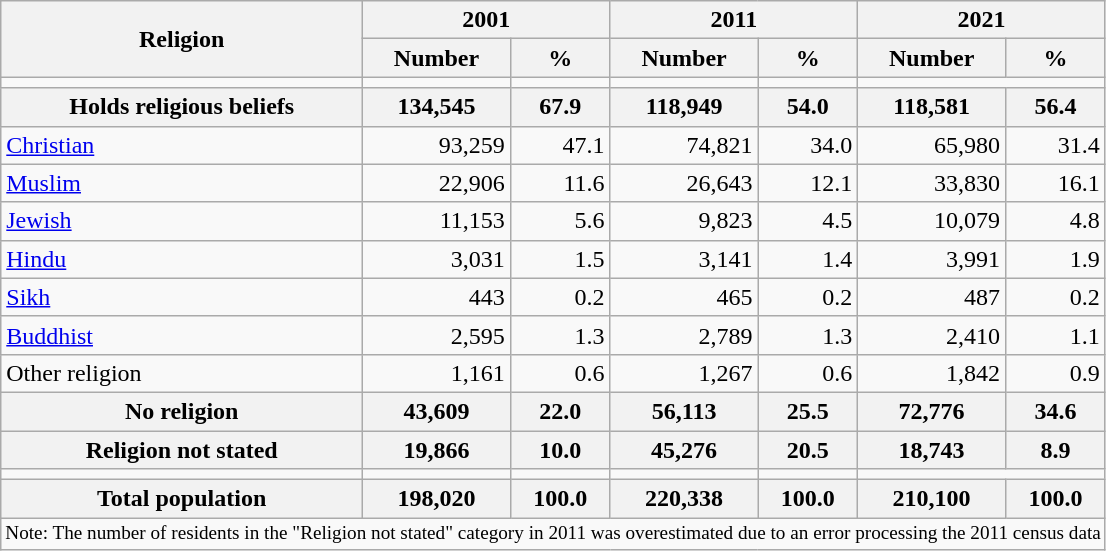<table class="wikitable sortable mw-collapsible">
<tr>
<th rowspan="2">Religion</th>
<th colspan="2">2001</th>
<th colspan="2">2011</th>
<th colspan="2">2021</th>
</tr>
<tr>
<th>Number</th>
<th>%</th>
<th>Number</th>
<th>%</th>
<th>Number</th>
<th>%</th>
</tr>
<tr>
<td></td>
<td></td>
<td></td>
<td></td>
<td></td>
</tr>
<tr>
<th>Holds religious beliefs</th>
<th>134,545</th>
<th>67.9</th>
<th>118,949</th>
<th>54.0</th>
<th>118,581</th>
<th>56.4</th>
</tr>
<tr>
<td><a href='#'>Christian</a></td>
<td align="right">93,259</td>
<td align="right">47.1</td>
<td align="right">74,821</td>
<td align="right">34.0</td>
<td align="right">65,980</td>
<td align="right">31.4</td>
</tr>
<tr>
<td><a href='#'>Muslim</a></td>
<td align="right">22,906</td>
<td align="right">11.6</td>
<td align="right">26,643</td>
<td align="right">12.1</td>
<td align="right">33,830</td>
<td align="right">16.1</td>
</tr>
<tr>
<td><a href='#'>Jewish</a></td>
<td align="right">11,153</td>
<td align="right">5.6</td>
<td align="right">9,823</td>
<td align="right">4.5</td>
<td align="right">10,079</td>
<td align="right">4.8</td>
</tr>
<tr>
<td><a href='#'>Hindu</a></td>
<td align="right">3,031</td>
<td align="right">1.5</td>
<td align="right">3,141</td>
<td align="right">1.4</td>
<td align="right">3,991</td>
<td align="right">1.9</td>
</tr>
<tr>
<td><a href='#'>Sikh</a></td>
<td align="right">443</td>
<td align="right">0.2</td>
<td align="right">465</td>
<td align="right">0.2</td>
<td align="right">487</td>
<td align="right">0.2</td>
</tr>
<tr>
<td><a href='#'>Buddhist</a></td>
<td align="right">2,595</td>
<td align="right">1.3</td>
<td align="right">2,789</td>
<td align="right">1.3</td>
<td align="right">2,410</td>
<td align="right">1.1</td>
</tr>
<tr>
<td>Other religion</td>
<td align="right">1,161</td>
<td align="right">0.6</td>
<td align="right">1,267</td>
<td align="right">0.6</td>
<td align="right">1,842</td>
<td align="right">0.9</td>
</tr>
<tr>
<th>No religion</th>
<th align="right">43,609</th>
<th align="right">22.0</th>
<th align="right">56,113</th>
<th align="right">25.5</th>
<th align="right">72,776</th>
<th align="right">34.6</th>
</tr>
<tr>
<th>Religion not stated</th>
<th align="right">19,866</th>
<th align="right">10.0</th>
<th align="right">45,276</th>
<th align="right">20.5</th>
<th align="right">18,743</th>
<th align="right">8.9</th>
</tr>
<tr>
<td></td>
<td></td>
<td></td>
<td></td>
<td></td>
</tr>
<tr>
<th>Total population</th>
<th align="right">198,020</th>
<th align="right">100.0</th>
<th align="right">220,338</th>
<th align="right">100.0</th>
<th align="right">210,100</th>
<th align="right">100.0</th>
</tr>
<tr>
<td colspan="7" style="text-align:left; font-size:80%;">Note: The number of residents in the "Religion not stated" category in 2011 was overestimated due to an error processing the 2011 census data</td>
</tr>
</table>
